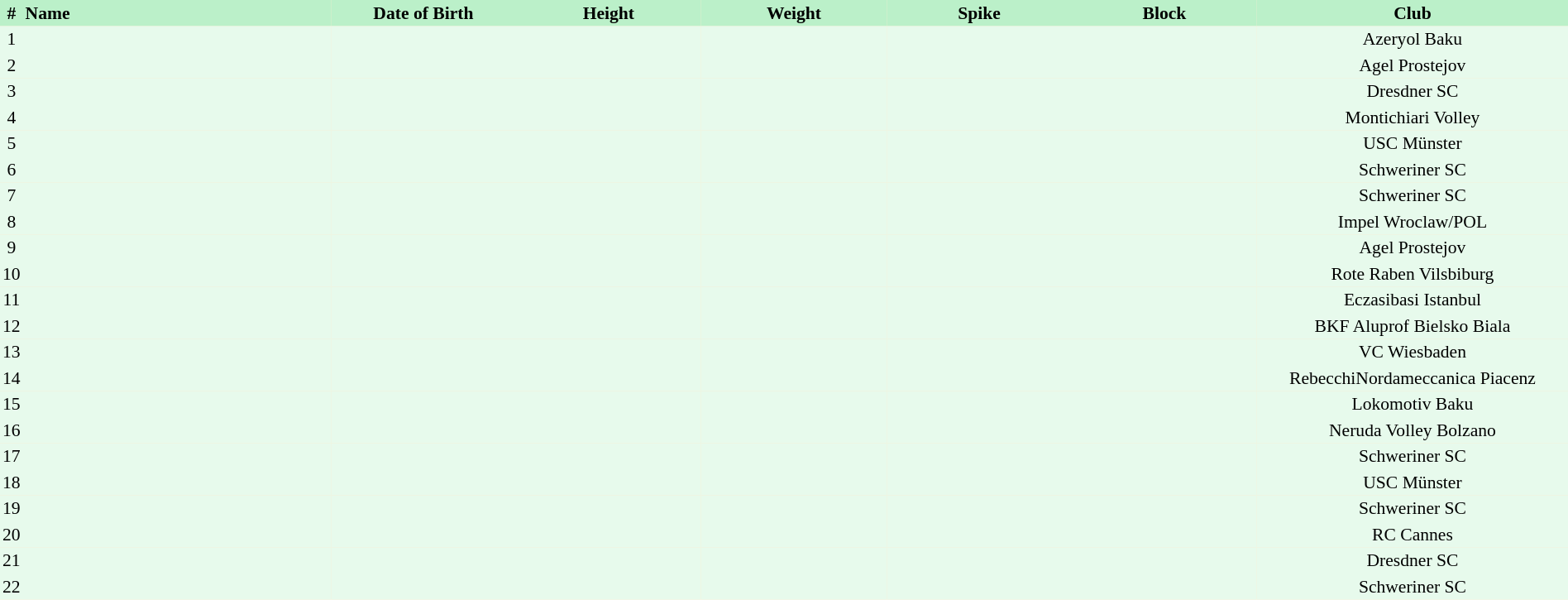<table border=0 cellpadding=2 cellspacing=0  |- bgcolor=#FFECCE style="text-align:center; font-size:90%; width:100%">
<tr bgcolor=#BBF0C9>
<th>#</th>
<th align=left width=20%>Name</th>
<th width=12%>Date of Birth</th>
<th width=12%>Height</th>
<th width=12%>Weight</th>
<th width=12%>Spike</th>
<th width=12%>Block</th>
<th width=20%>Club</th>
</tr>
<tr bgcolor=#E7FAEC>
<td>1</td>
<td align=left></td>
<td align=right></td>
<td></td>
<td></td>
<td></td>
<td></td>
<td>Azeryol Baku</td>
</tr>
<tr bgcolor=#E7FAEC>
<td>2</td>
<td align=left></td>
<td align=right></td>
<td></td>
<td></td>
<td></td>
<td></td>
<td>Agel Prostejov</td>
</tr>
<tr bgcolor=#E7FAEC>
<td>3</td>
<td align=left></td>
<td align=right></td>
<td></td>
<td></td>
<td></td>
<td></td>
<td>Dresdner SC</td>
</tr>
<tr bgcolor=#E7FAEC>
<td>4</td>
<td align=left></td>
<td align=right></td>
<td></td>
<td></td>
<td></td>
<td></td>
<td>Montichiari Volley</td>
</tr>
<tr bgcolor=#E7FAEC>
<td>5</td>
<td align=left></td>
<td align=right></td>
<td></td>
<td></td>
<td></td>
<td></td>
<td>USC Münster</td>
</tr>
<tr bgcolor=#E7FAEC>
<td>6</td>
<td align=left></td>
<td align=right></td>
<td></td>
<td></td>
<td></td>
<td></td>
<td>Schweriner SC</td>
</tr>
<tr bgcolor=#E7FAEC>
<td>7</td>
<td align=left></td>
<td align=right></td>
<td></td>
<td></td>
<td></td>
<td></td>
<td>Schweriner SC</td>
</tr>
<tr bgcolor=#E7FAEC>
<td>8</td>
<td align=left></td>
<td align=right></td>
<td></td>
<td></td>
<td></td>
<td></td>
<td>Impel Wroclaw/POL</td>
</tr>
<tr bgcolor=#E7FAEC>
<td>9</td>
<td align=left></td>
<td align=right></td>
<td></td>
<td></td>
<td></td>
<td></td>
<td>Agel Prostejov</td>
</tr>
<tr bgcolor=#E7FAEC>
<td>10</td>
<td align=left></td>
<td align=right></td>
<td></td>
<td></td>
<td></td>
<td></td>
<td>Rote Raben Vilsbiburg</td>
</tr>
<tr bgcolor=#E7FAEC>
<td>11</td>
<td align=left></td>
<td align=right></td>
<td></td>
<td></td>
<td></td>
<td></td>
<td>Eczasibasi Istanbul</td>
</tr>
<tr bgcolor=#E7FAEC>
<td>12</td>
<td align=left></td>
<td align=right></td>
<td></td>
<td></td>
<td></td>
<td></td>
<td>BKF Aluprof Bielsko Biala</td>
</tr>
<tr bgcolor=#E7FAEC>
<td>13</td>
<td align=left></td>
<td align=right></td>
<td></td>
<td></td>
<td></td>
<td></td>
<td>VC Wiesbaden</td>
</tr>
<tr bgcolor=#E7FAEC>
<td>14</td>
<td align=left></td>
<td align=right></td>
<td></td>
<td></td>
<td></td>
<td></td>
<td>RebecchiNordameccanica Piacenz</td>
</tr>
<tr bgcolor=#E7FAEC>
<td>15</td>
<td align=left></td>
<td align=right></td>
<td></td>
<td></td>
<td></td>
<td></td>
<td>Lokomotiv Baku</td>
</tr>
<tr bgcolor=#E7FAEC>
<td>16</td>
<td align=left></td>
<td align=right></td>
<td></td>
<td></td>
<td></td>
<td></td>
<td>Neruda Volley Bolzano</td>
</tr>
<tr bgcolor=#E7FAEC>
<td>17</td>
<td align=left></td>
<td align=right></td>
<td></td>
<td></td>
<td></td>
<td></td>
<td>Schweriner SC</td>
</tr>
<tr bgcolor=#E7FAEC>
<td>18</td>
<td align=left></td>
<td align=right></td>
<td></td>
<td></td>
<td></td>
<td></td>
<td>USC Münster</td>
</tr>
<tr bgcolor=#E7FAEC>
<td>19</td>
<td align=left></td>
<td align=right></td>
<td></td>
<td></td>
<td></td>
<td></td>
<td>Schweriner SC</td>
</tr>
<tr bgcolor=#E7FAEC>
<td>20</td>
<td align=left></td>
<td align=right></td>
<td></td>
<td></td>
<td></td>
<td></td>
<td>RC Cannes</td>
</tr>
<tr bgcolor=#E7FAEC>
<td>21</td>
<td align=left></td>
<td align=right></td>
<td></td>
<td></td>
<td></td>
<td></td>
<td>Dresdner SC</td>
</tr>
<tr bgcolor=#E7FAEC>
<td>22</td>
<td align=left></td>
<td align=right></td>
<td></td>
<td></td>
<td></td>
<td></td>
<td>Schweriner SC</td>
</tr>
</table>
